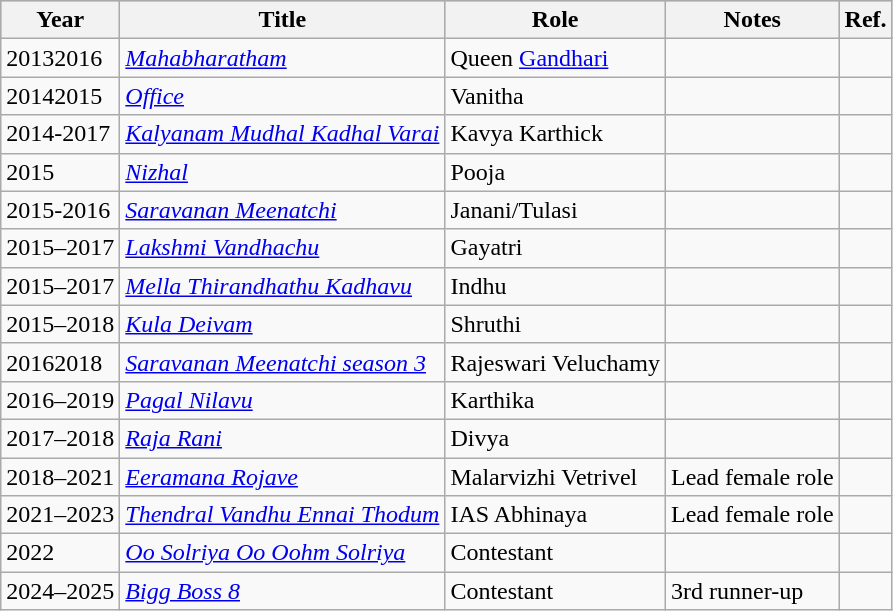<table class="wikitable">
<tr style="background:#b0c4de; text-align:center;">
<th>Year</th>
<th>Title</th>
<th>Role</th>
<th>Notes</th>
<th>Ref.</th>
</tr>
<tr>
<td>20132016</td>
<td><em><a href='#'>Mahabharatham</a></em></td>
<td>Queen <a href='#'>Gandhari</a></td>
<td></td>
<td></td>
</tr>
<tr>
<td>20142015</td>
<td><em><a href='#'>Office</a></em></td>
<td>Vanitha</td>
<td></td>
<td></td>
</tr>
<tr>
<td>2014-2017</td>
<td><em><a href='#'>Kalyanam Mudhal Kadhal Varai</a></em></td>
<td>Kavya Karthick</td>
<td></td>
<td></td>
</tr>
<tr>
<td>2015</td>
<td><em><a href='#'>Nizhal</a></em></td>
<td>Pooja</td>
<td></td>
<td></td>
</tr>
<tr>
<td>2015-2016</td>
<td><em><a href='#'>Saravanan Meenatchi</a></em></td>
<td>Janani/Tulasi</td>
<td></td>
<td></td>
</tr>
<tr>
<td>2015–2017</td>
<td><em><a href='#'>Lakshmi Vandhachu</a></em></td>
<td>Gayatri</td>
<td></td>
<td></td>
</tr>
<tr>
<td>2015–2017</td>
<td><em><a href='#'>Mella Thirandhathu Kadhavu</a></em></td>
<td>Indhu</td>
<td></td>
</tr>
<tr>
<td>2015–2018</td>
<td><em><a href='#'>Kula Deivam</a></em></td>
<td>Shruthi</td>
<td></td>
<td></td>
</tr>
<tr>
<td>20162018</td>
<td><em><a href='#'>Saravanan Meenatchi season 3</a></em></td>
<td>Rajeswari Veluchamy</td>
<td></td>
<td></td>
</tr>
<tr>
<td>2016–2019</td>
<td><em><a href='#'>Pagal Nilavu</a></em></td>
<td>Karthika</td>
<td></td>
<td></td>
</tr>
<tr>
<td>2017–2018</td>
<td><em><a href='#'>Raja Rani</a></em></td>
<td>Divya</td>
<td></td>
<td></td>
</tr>
<tr>
<td>2018–2021</td>
<td><em><a href='#'>Eeramana Rojave</a></em></td>
<td>Malarvizhi Vetrivel</td>
<td>Lead female role</td>
<td></td>
</tr>
<tr>
<td>2021–2023</td>
<td><em><a href='#'>Thendral Vandhu Ennai Thodum</a></em></td>
<td>IAS Abhinaya</td>
<td>Lead female role</td>
<td></td>
</tr>
<tr>
<td>2022</td>
<td><em><a href='#'>Oo Solriya Oo Oohm Solriya</a></em></td>
<td>Contestant</td>
<td></td>
<td></td>
</tr>
<tr>
<td>2024–2025</td>
<td><em><a href='#'>Bigg Boss 8</a></em></td>
<td>Contestant</td>
<td>3rd runner-up</td>
<td></td>
</tr>
</table>
